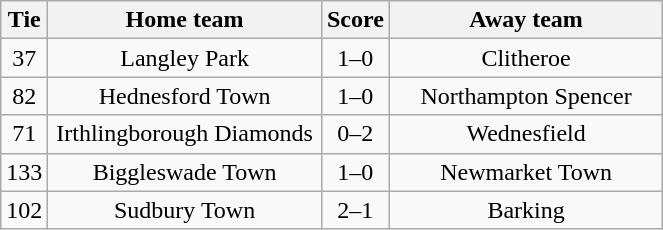<table class="wikitable" style="text-align:center;">
<tr>
<th width=20>Tie</th>
<th width=175>Home team</th>
<th width=20>Score</th>
<th width=175>Away team</th>
</tr>
<tr>
<td>37</td>
<td>Langley Park</td>
<td>1–0</td>
<td>Clitheroe</td>
</tr>
<tr>
<td>82</td>
<td>Hednesford Town</td>
<td>1–0</td>
<td>Northampton Spencer</td>
</tr>
<tr>
<td>71</td>
<td>Irthlingborough Diamonds</td>
<td>0–2</td>
<td>Wednesfield</td>
</tr>
<tr>
<td>133</td>
<td>Biggleswade Town</td>
<td>1–0</td>
<td>Newmarket Town</td>
</tr>
<tr>
<td>102</td>
<td>Sudbury Town</td>
<td>2–1</td>
<td>Barking</td>
</tr>
</table>
